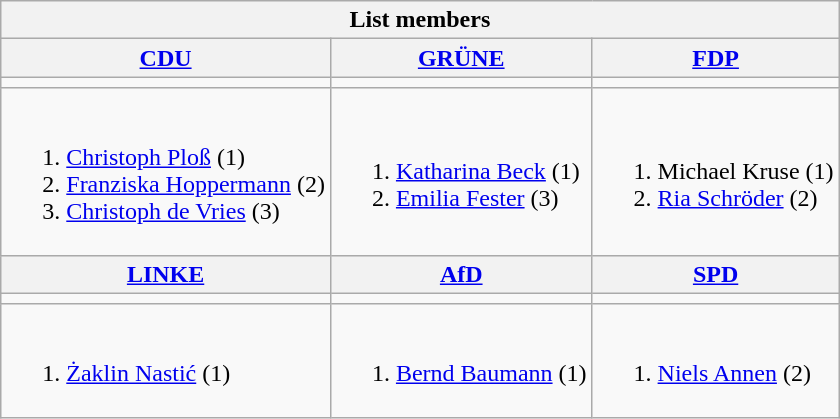<table class=wikitable>
<tr>
<th colspan=3>List members</th>
</tr>
<tr>
<th><a href='#'>CDU</a></th>
<th><a href='#'>GRÜNE</a></th>
<th><a href='#'>FDP</a></th>
</tr>
<tr>
<td bgcolor=></td>
<td bgcolor=></td>
<td bgcolor=></td>
</tr>
<tr>
<td><br><ol><li><a href='#'>Christoph Ploß</a> (1)</li><li><a href='#'>Franziska Hoppermann</a> (2)</li><li><a href='#'>Christoph de Vries</a> (3)</li></ol></td>
<td><br><ol><li><a href='#'>Katharina Beck</a> (1)</li><li><a href='#'>Emilia Fester</a> (3)</li></ol></td>
<td><br><ol><li>Michael Kruse (1)</li><li><a href='#'>Ria Schröder</a> (2)</li></ol></td>
</tr>
<tr>
<th><a href='#'>LINKE</a></th>
<th><a href='#'>AfD</a></th>
<th><a href='#'>SPD</a></th>
</tr>
<tr>
<td bgcolor=></td>
<td bgcolor=></td>
<td bgcolor=></td>
</tr>
<tr>
<td><br><ol><li><a href='#'>Żaklin Nastić</a> (1)</li></ol></td>
<td><br><ol><li><a href='#'>Bernd Baumann</a> (1)</li></ol></td>
<td><br><ol><li><a href='#'>Niels Annen</a> (2)</li></ol></td>
</tr>
</table>
